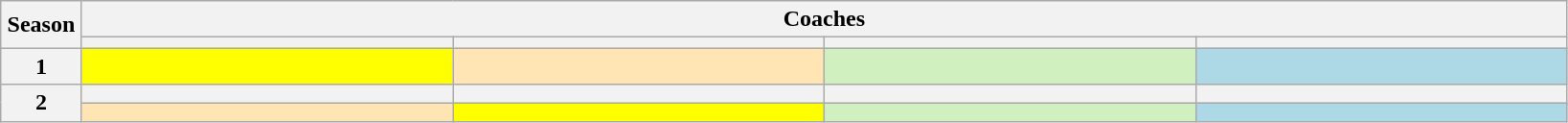<table class="wikitable" text=align:center>
<tr>
<th rowspan="2" style="width:05%">Season</th>
<th colspan="4" style="width:95%">Coaches</th>
</tr>
<tr>
<th style="width:23%" scope="col"></th>
<th style="width:23%" scope="col"></th>
<th style="width:23%" scope="col"></th>
<th style="width:23%" scope="col"></th>
</tr>
<tr>
<th scope="row">1</th>
<td bgcolor="Yellow"></td>
<td bgcolor="#FFE5B4"></td>
<td bgcolor="#d0f0c0"></td>
<td bgcolor="lightblue"></td>
</tr>
<tr>
<th rowspan="2">2</th>
<th scope="col"></th>
<th scope="col"></th>
<th scope="col"></th>
<th scope="col"></th>
</tr>
<tr>
<td bgcolor="#FFE5B4"></td>
<td bgcolor="Yellow"></td>
<td bgcolor="#d0f0c0"></td>
<td bgcolor="lightblue"></td>
</tr>
</table>
